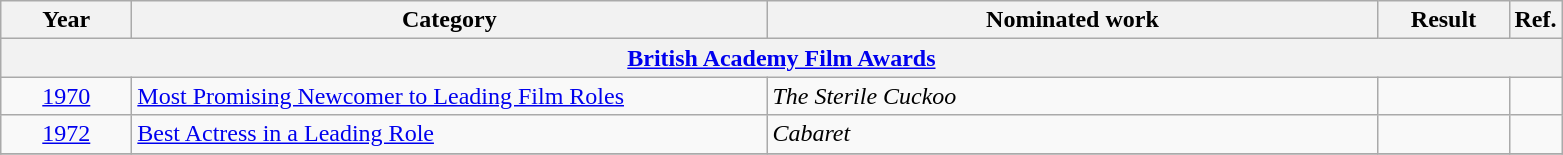<table class=wikitable>
<tr>
<th scope="col" style="width:5em;">Year</th>
<th scope="col" style="width:26em;">Category</th>
<th scope="col" style="width:25em;">Nominated work</th>
<th scope="col" style="width:5em;">Result</th>
<th>Ref.</th>
</tr>
<tr>
<th colspan=5><a href='#'>British Academy Film Awards</a></th>
</tr>
<tr>
<td style="text-align:center;"><a href='#'>1970</a></td>
<td><a href='#'>Most Promising Newcomer to Leading Film Roles</a></td>
<td><em>The Sterile Cuckoo</em></td>
<td></td>
<td style="text-align:center;"></td>
</tr>
<tr>
<td style="text-align:center;"><a href='#'>1972</a></td>
<td><a href='#'>Best Actress in a Leading Role</a></td>
<td><em>Cabaret</em></td>
<td></td>
<td style="text-align:center;"></td>
</tr>
<tr>
</tr>
</table>
